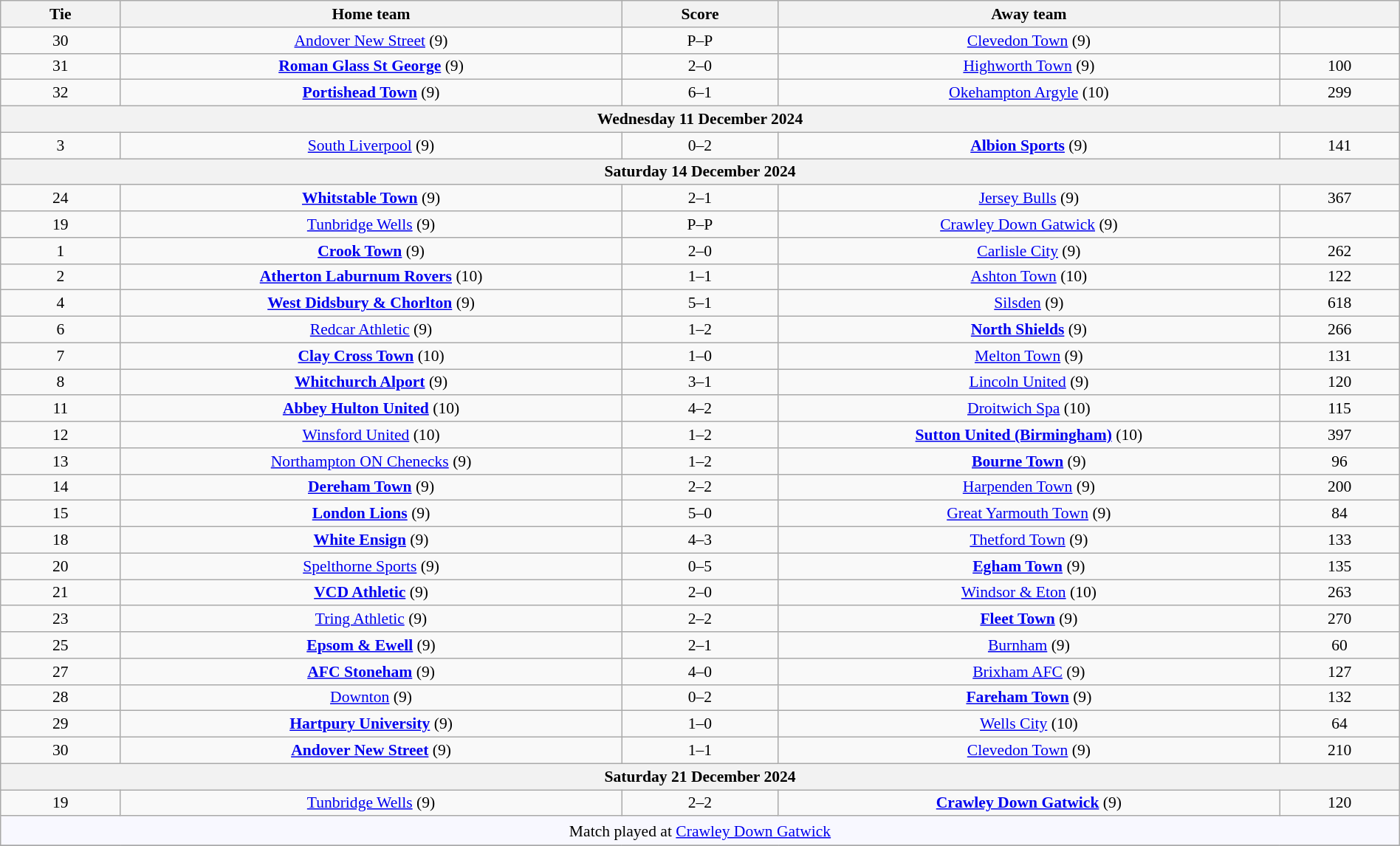<table class="wikitable" style="text-align:center; font-size:90%; width:100%">
<tr>
<th scope="col" style="width:  8.43%;">Tie</th>
<th scope="col" style="width: 35.29%;">Home team</th>
<th scope="col" style="width: 11.00%;">Score</th>
<th scope="col" style="width: 35.29%;">Away team</th>
<th scope="col" style="width:  8.43%;"></th>
</tr>
<tr>
<td>30</td>
<td><a href='#'> Andover New Street</a> (9)</td>
<td>P–P</td>
<td><a href='#'>Clevedon Town</a> (9)</td>
<td></td>
</tr>
<tr>
<td>31</td>
<td><strong><a href='#'> Roman Glass St George</a></strong> (9)</td>
<td>2–0</td>
<td><a href='#'>Highworth Town</a> (9)</td>
<td>100</td>
</tr>
<tr>
<td>32</td>
<td><strong><a href='#'> Portishead Town</a></strong> (9)</td>
<td>6–1</td>
<td><a href='#'> Okehampton Argyle</a> (10)</td>
<td>299</td>
</tr>
<tr>
<th colspan="5">Wednesday 11 December 2024</th>
</tr>
<tr>
<td>3</td>
<td><a href='#'> South Liverpool</a> (9)</td>
<td>0–2</td>
<td><strong><a href='#'> Albion Sports</a></strong> (9)</td>
<td>141</td>
</tr>
<tr>
<th colspan="5">Saturday 14 December 2024</th>
</tr>
<tr>
<td>24</td>
<td><strong><a href='#'>Whitstable Town</a></strong> (9)</td>
<td>2–1</td>
<td><a href='#'>Jersey Bulls</a> (9)</td>
<td>367</td>
</tr>
<tr>
<td>19</td>
<td><a href='#'> Tunbridge Wells</a> (9)</td>
<td>P–P</td>
<td><a href='#'> Crawley Down Gatwick</a> (9)</td>
<td></td>
</tr>
<tr>
<td>1</td>
<td><strong><a href='#'>Crook Town</a></strong> (9)</td>
<td>2–0</td>
<td><a href='#'> Carlisle City</a> (9)</td>
<td>262</td>
</tr>
<tr>
<td>2</td>
<td><strong><a href='#'>Atherton Laburnum Rovers</a></strong> (10)</td>
<td>1–1 </td>
<td><a href='#'>Ashton Town</a> (10)</td>
<td>122</td>
</tr>
<tr>
<td>4</td>
<td><strong><a href='#'>West Didsbury & Chorlton</a></strong> (9)</td>
<td>5–1</td>
<td><a href='#'> Silsden</a> (9)</td>
<td>618</td>
</tr>
<tr>
<td>6</td>
<td><a href='#'> Redcar Athletic</a> (9)</td>
<td>1–2</td>
<td><strong><a href='#'> North Shields</a></strong> (9)</td>
<td>266</td>
</tr>
<tr>
<td>7</td>
<td><strong><a href='#'> Clay Cross Town</a></strong> (10)</td>
<td>1–0</td>
<td><a href='#'> Melton Town</a> (9)</td>
<td>131</td>
</tr>
<tr>
<td>8</td>
<td><strong><a href='#'>Whitchurch Alport</a></strong> (9)</td>
<td>3–1</td>
<td><a href='#'>Lincoln United</a> (9)</td>
<td>120</td>
</tr>
<tr>
<td>11</td>
<td><strong><a href='#'> Abbey Hulton United</a></strong> (10)</td>
<td>4–2</td>
<td><a href='#'> Droitwich Spa</a> (10)</td>
<td>115</td>
</tr>
<tr>
<td>12</td>
<td><a href='#'>Winsford United</a> (10)</td>
<td>1–2</td>
<td><strong><a href='#'> Sutton United (Birmingham)</a></strong> (10)</td>
<td>397</td>
</tr>
<tr>
<td>13</td>
<td><a href='#'>Northampton ON Chenecks</a> (9)</td>
<td>1–2</td>
<td><strong><a href='#'>Bourne Town</a></strong> (9)</td>
<td>96</td>
</tr>
<tr>
<td>14</td>
<td><strong><a href='#'>Dereham Town</a></strong> (9)</td>
<td>2–2 </td>
<td><a href='#'>Harpenden Town</a> (9)</td>
<td>200</td>
</tr>
<tr>
<td>15</td>
<td><strong><a href='#'> London Lions</a></strong> (9)</td>
<td>5–0</td>
<td><a href='#'>Great Yarmouth Town</a> (9)</td>
<td>84</td>
</tr>
<tr>
<td>18</td>
<td><strong><a href='#'> White Ensign</a></strong> (9)</td>
<td>4–3</td>
<td><a href='#'> Thetford Town</a> (9)</td>
<td>133</td>
</tr>
<tr>
<td>20</td>
<td><a href='#'> Spelthorne Sports</a> (9)</td>
<td>0–5</td>
<td><strong><a href='#'> Egham Town</a></strong> (9)</td>
<td>135</td>
</tr>
<tr>
<td>21</td>
<td><strong><a href='#'>VCD Athletic</a></strong> (9)</td>
<td>2–0</td>
<td><a href='#'> Windsor & Eton</a> (10)</td>
<td>263</td>
</tr>
<tr>
<td>23</td>
<td><a href='#'>Tring Athletic</a> (9)</td>
<td>2–2 </td>
<td><strong><a href='#'> Fleet Town</a></strong> (9)</td>
<td>270</td>
</tr>
<tr>
<td>25</td>
<td><strong><a href='#'> Epsom & Ewell</a></strong> (9)</td>
<td>2–1</td>
<td><a href='#'> Burnham</a> (9)</td>
<td>60</td>
</tr>
<tr>
<td>27</td>
<td><strong><a href='#'>AFC Stoneham</a></strong> (9)</td>
<td>4–0</td>
<td><a href='#'> Brixham AFC</a> (9)</td>
<td>127</td>
</tr>
<tr>
<td>28</td>
<td><a href='#'> Downton</a> (9)</td>
<td>0–2</td>
<td><strong><a href='#'>Fareham Town</a></strong> (9)</td>
<td>132</td>
</tr>
<tr>
<td>29</td>
<td><strong><a href='#'> Hartpury University</a></strong> (9)</td>
<td>1–0</td>
<td><a href='#'> Wells City</a> (10)</td>
<td>64</td>
</tr>
<tr>
<td>30</td>
<td><strong><a href='#'> Andover New Street</a></strong> (9)</td>
<td>1–1 </td>
<td><a href='#'>Clevedon Town</a> (9)</td>
<td>210</td>
</tr>
<tr>
<th colspan="5">Saturday 21 December 2024</th>
</tr>
<tr>
<td>19</td>
<td><a href='#'>Tunbridge Wells</a> (9)</td>
<td>2–2 </td>
<td><strong><a href='#'>Crawley Down Gatwick</a></strong> (9)</td>
<td>120</td>
</tr>
<tr>
<td colspan="5" style="background:GhostWhite;height:20px;text-align:center">Match played at <a href='#'>Crawley Down Gatwick</a></td>
</tr>
<tr>
</tr>
</table>
